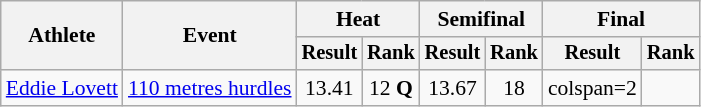<table class=wikitable style=font-size:90%>
<tr>
<th rowspan=2>Athlete</th>
<th rowspan=2>Event</th>
<th colspan=2>Heat</th>
<th colspan=2>Semifinal</th>
<th colspan=2>Final</th>
</tr>
<tr style=font-size:95%>
<th>Result</th>
<th>Rank</th>
<th>Result</th>
<th>Rank</th>
<th>Result</th>
<th>Rank</th>
</tr>
<tr align=center>
<td align=left><a href='#'>Eddie Lovett</a></td>
<td align=left><a href='#'>110 metres hurdles</a></td>
<td>13.41 <strong></strong></td>
<td>12 <strong>Q</strong></td>
<td>13.67</td>
<td>18</td>
<td>colspan=2 </td>
</tr>
</table>
